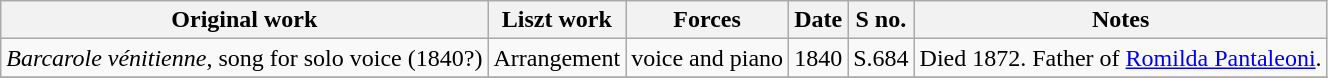<table class="wikitable">
<tr>
<th>Original work</th>
<th>Liszt work</th>
<th>Forces</th>
<th>Date</th>
<th>S no.</th>
<th>Notes</th>
</tr>
<tr>
<td><em>Barcarole vénitienne</em>, song for solo voice (1840?)</td>
<td>Arrangement</td>
<td style="text-align: center">voice and piano</td>
<td>1840</td>
<td>S.684</td>
<td>Died 1872. Father of <a href='#'>Romilda Pantaleoni</a>.</td>
</tr>
<tr>
</tr>
</table>
